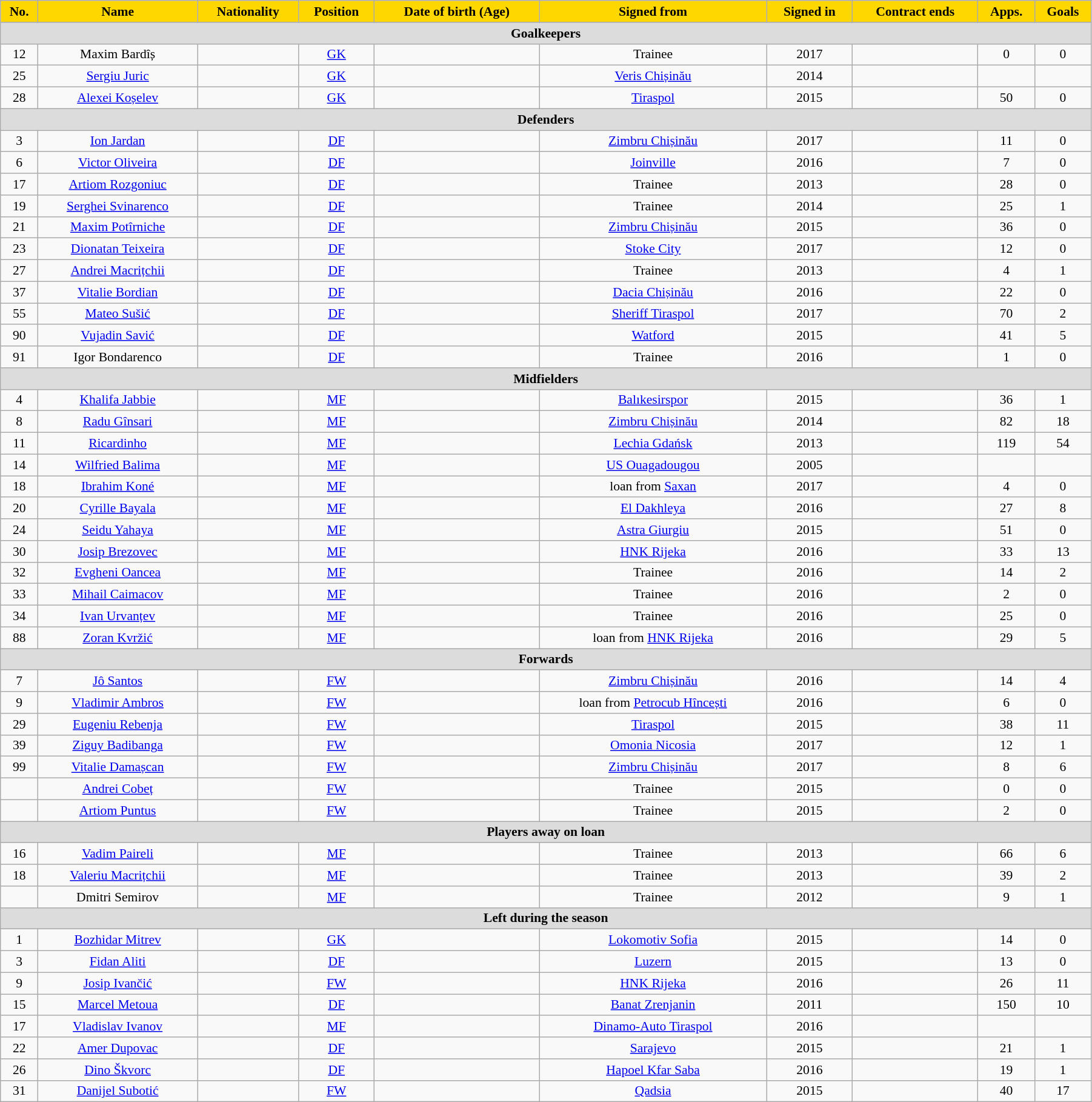<table class="wikitable"  style="text-align:center; font-size:90%; width:95%;">
<tr>
<th style="background:gold; color:black; text-align:center;">No.</th>
<th style="background:gold; color:black; text-align:center;">Name</th>
<th style="background:gold; color:black; text-align:center;">Nationality</th>
<th style="background:gold; color:black; text-align:center;">Position</th>
<th style="background:gold; color:black; text-align:center;">Date of birth (Age)</th>
<th style="background:gold; color:black; text-align:center;">Signed from</th>
<th style="background:gold; color:black; text-align:center;">Signed in</th>
<th style="background:gold; color:black; text-align:center;">Contract ends</th>
<th style="background:gold; color:black; text-align:center;">Apps.</th>
<th style="background:gold; color:black; text-align:center;">Goals</th>
</tr>
<tr>
<th colspan="11"  style="background:#dcdcdc; text-align:center;">Goalkeepers</th>
</tr>
<tr>
<td>12</td>
<td>Maxim Bardîș</td>
<td></td>
<td><a href='#'>GK</a></td>
<td></td>
<td>Trainee</td>
<td>2017</td>
<td></td>
<td>0</td>
<td>0</td>
</tr>
<tr>
<td>25</td>
<td><a href='#'>Sergiu Juric</a></td>
<td></td>
<td><a href='#'>GK</a></td>
<td></td>
<td><a href='#'>Veris Chișinău</a></td>
<td>2014</td>
<td></td>
<td></td>
<td></td>
</tr>
<tr>
<td>28</td>
<td><a href='#'>Alexei Koșelev</a></td>
<td></td>
<td><a href='#'>GK</a></td>
<td></td>
<td><a href='#'>Tiraspol</a></td>
<td>2015</td>
<td></td>
<td>50</td>
<td>0</td>
</tr>
<tr>
<th colspan="11"  style="background:#dcdcdc; text-align:center;">Defenders</th>
</tr>
<tr>
<td>3</td>
<td><a href='#'>Ion Jardan</a></td>
<td></td>
<td><a href='#'>DF</a></td>
<td></td>
<td><a href='#'>Zimbru Chișinău</a></td>
<td>2017</td>
<td></td>
<td>11</td>
<td>0</td>
</tr>
<tr>
<td>6</td>
<td><a href='#'>Victor Oliveira</a></td>
<td></td>
<td><a href='#'>DF</a></td>
<td></td>
<td><a href='#'>Joinville</a></td>
<td>2016</td>
<td></td>
<td>7</td>
<td>0</td>
</tr>
<tr>
<td>17</td>
<td><a href='#'>Artiom Rozgoniuc</a></td>
<td></td>
<td><a href='#'>DF</a></td>
<td></td>
<td>Trainee</td>
<td>2013</td>
<td></td>
<td>28</td>
<td>0</td>
</tr>
<tr>
<td>19</td>
<td><a href='#'>Serghei Svinarenco</a></td>
<td></td>
<td><a href='#'>DF</a></td>
<td></td>
<td>Trainee</td>
<td>2014</td>
<td></td>
<td>25</td>
<td>1</td>
</tr>
<tr>
<td>21</td>
<td><a href='#'>Maxim Potîrniche</a></td>
<td></td>
<td><a href='#'>DF</a></td>
<td></td>
<td><a href='#'>Zimbru Chișinău</a></td>
<td>2015</td>
<td></td>
<td>36</td>
<td>0</td>
</tr>
<tr>
<td>23</td>
<td><a href='#'>Dionatan Teixeira</a></td>
<td></td>
<td><a href='#'>DF</a></td>
<td></td>
<td><a href='#'>Stoke City</a></td>
<td>2017</td>
<td></td>
<td>12</td>
<td>0</td>
</tr>
<tr>
<td>27</td>
<td><a href='#'>Andrei Macrițchii</a></td>
<td></td>
<td><a href='#'>DF</a></td>
<td></td>
<td>Trainee</td>
<td>2013</td>
<td></td>
<td>4</td>
<td>1</td>
</tr>
<tr>
<td>37</td>
<td><a href='#'>Vitalie Bordian</a></td>
<td></td>
<td><a href='#'>DF</a></td>
<td></td>
<td><a href='#'>Dacia Chișinău</a></td>
<td>2016</td>
<td></td>
<td>22</td>
<td>0</td>
</tr>
<tr>
<td>55</td>
<td><a href='#'>Mateo Sušić</a></td>
<td></td>
<td><a href='#'>DF</a></td>
<td></td>
<td><a href='#'>Sheriff Tiraspol</a></td>
<td>2017</td>
<td></td>
<td>70</td>
<td>2</td>
</tr>
<tr>
<td>90</td>
<td><a href='#'>Vujadin Savić</a></td>
<td></td>
<td><a href='#'>DF</a></td>
<td></td>
<td><a href='#'>Watford</a></td>
<td>2015</td>
<td></td>
<td>41</td>
<td>5</td>
</tr>
<tr>
<td>91</td>
<td>Igor Bondarenco</td>
<td></td>
<td><a href='#'>DF</a></td>
<td></td>
<td>Trainee</td>
<td>2016</td>
<td></td>
<td>1</td>
<td>0</td>
</tr>
<tr>
<th colspan="11"  style="background:#dcdcdc; text-align:center;">Midfielders</th>
</tr>
<tr>
<td>4</td>
<td><a href='#'>Khalifa Jabbie</a></td>
<td></td>
<td><a href='#'>MF</a></td>
<td></td>
<td><a href='#'>Balıkesirspor</a></td>
<td>2015</td>
<td></td>
<td>36</td>
<td>1</td>
</tr>
<tr>
<td>8</td>
<td><a href='#'>Radu Gînsari</a></td>
<td></td>
<td><a href='#'>MF</a></td>
<td></td>
<td><a href='#'>Zimbru Chișinău</a></td>
<td>2014</td>
<td></td>
<td>82</td>
<td>18</td>
</tr>
<tr>
<td>11</td>
<td><a href='#'>Ricardinho</a></td>
<td></td>
<td><a href='#'>MF</a></td>
<td></td>
<td><a href='#'>Lechia Gdańsk</a></td>
<td>2013</td>
<td></td>
<td>119</td>
<td>54</td>
</tr>
<tr>
<td>14</td>
<td><a href='#'>Wilfried Balima</a></td>
<td></td>
<td><a href='#'>MF</a></td>
<td></td>
<td><a href='#'>US Ouagadougou</a></td>
<td>2005</td>
<td></td>
<td></td>
<td></td>
</tr>
<tr>
<td>18</td>
<td><a href='#'>Ibrahim Koné</a></td>
<td></td>
<td><a href='#'>MF</a></td>
<td></td>
<td>loan from <a href='#'>Saxan</a></td>
<td>2017</td>
<td></td>
<td>4</td>
<td>0</td>
</tr>
<tr>
<td>20</td>
<td><a href='#'>Cyrille Bayala</a></td>
<td></td>
<td><a href='#'>MF</a></td>
<td></td>
<td><a href='#'>El Dakhleya</a></td>
<td>2016</td>
<td></td>
<td>27</td>
<td>8</td>
</tr>
<tr>
<td>24</td>
<td><a href='#'>Seidu Yahaya</a></td>
<td></td>
<td><a href='#'>MF</a></td>
<td></td>
<td><a href='#'>Astra Giurgiu</a></td>
<td>2015</td>
<td></td>
<td>51</td>
<td>0</td>
</tr>
<tr>
<td>30</td>
<td><a href='#'>Josip Brezovec</a></td>
<td></td>
<td><a href='#'>MF</a></td>
<td></td>
<td><a href='#'>HNK Rijeka</a></td>
<td>2016</td>
<td></td>
<td>33</td>
<td>13</td>
</tr>
<tr>
<td>32</td>
<td><a href='#'>Evgheni Oancea</a></td>
<td></td>
<td><a href='#'>MF</a></td>
<td></td>
<td>Trainee</td>
<td>2016</td>
<td></td>
<td>14</td>
<td>2</td>
</tr>
<tr>
<td>33</td>
<td><a href='#'>Mihail Caimacov</a></td>
<td></td>
<td><a href='#'>MF</a></td>
<td></td>
<td>Trainee</td>
<td>2016</td>
<td></td>
<td>2</td>
<td>0</td>
</tr>
<tr>
<td>34</td>
<td><a href='#'>Ivan Urvanțev</a></td>
<td></td>
<td><a href='#'>MF</a></td>
<td></td>
<td>Trainee</td>
<td>2016</td>
<td></td>
<td>25</td>
<td>0</td>
</tr>
<tr>
<td>88</td>
<td><a href='#'>Zoran Kvržić</a></td>
<td></td>
<td><a href='#'>MF</a></td>
<td></td>
<td>loan from <a href='#'>HNK Rijeka</a></td>
<td>2016</td>
<td></td>
<td>29</td>
<td>5</td>
</tr>
<tr>
<th colspan="11"  style="background:#dcdcdc; text-align:center;">Forwards</th>
</tr>
<tr>
<td>7</td>
<td><a href='#'>Jô Santos</a></td>
<td></td>
<td><a href='#'>FW</a></td>
<td></td>
<td><a href='#'>Zimbru Chișinău</a></td>
<td>2016</td>
<td></td>
<td>14</td>
<td>4</td>
</tr>
<tr>
<td>9</td>
<td><a href='#'>Vladimir Ambros</a></td>
<td></td>
<td><a href='#'>FW</a></td>
<td></td>
<td>loan from <a href='#'>Petrocub Hîncești</a></td>
<td>2016</td>
<td></td>
<td>6</td>
<td>0</td>
</tr>
<tr>
<td>29</td>
<td><a href='#'>Eugeniu Rebenja</a></td>
<td></td>
<td><a href='#'>FW</a></td>
<td></td>
<td><a href='#'>Tiraspol</a></td>
<td>2015</td>
<td></td>
<td>38</td>
<td>11</td>
</tr>
<tr>
<td>39</td>
<td><a href='#'>Ziguy Badibanga</a></td>
<td></td>
<td><a href='#'>FW</a></td>
<td></td>
<td><a href='#'>Omonia Nicosia</a></td>
<td>2017</td>
<td></td>
<td>12</td>
<td>1</td>
</tr>
<tr>
<td>99</td>
<td><a href='#'>Vitalie Damașcan</a></td>
<td></td>
<td><a href='#'>FW</a></td>
<td></td>
<td><a href='#'>Zimbru Chișinău</a></td>
<td>2017</td>
<td></td>
<td>8</td>
<td>6</td>
</tr>
<tr>
<td></td>
<td><a href='#'>Andrei Cobeț</a></td>
<td></td>
<td><a href='#'>FW</a></td>
<td></td>
<td>Trainee</td>
<td>2015</td>
<td></td>
<td>0</td>
<td>0</td>
</tr>
<tr>
<td></td>
<td><a href='#'>Artiom Puntus</a></td>
<td></td>
<td><a href='#'>FW</a></td>
<td></td>
<td>Trainee</td>
<td>2015</td>
<td></td>
<td>2</td>
<td>0</td>
</tr>
<tr>
<th colspan="11"  style="background:#dcdcdc; text-align:center;">Players away on loan</th>
</tr>
<tr>
<td>16</td>
<td><a href='#'>Vadim Paireli</a></td>
<td></td>
<td><a href='#'>MF</a></td>
<td></td>
<td>Trainee</td>
<td>2013</td>
<td></td>
<td>66</td>
<td>6</td>
</tr>
<tr>
<td>18</td>
<td><a href='#'>Valeriu Macrițchii</a></td>
<td></td>
<td><a href='#'>MF</a></td>
<td></td>
<td>Trainee</td>
<td>2013</td>
<td></td>
<td>39</td>
<td>2</td>
</tr>
<tr>
<td></td>
<td>Dmitri Semirov</td>
<td></td>
<td><a href='#'>MF</a></td>
<td></td>
<td>Trainee</td>
<td>2012</td>
<td></td>
<td>9</td>
<td>1</td>
</tr>
<tr>
<th colspan="11"  style="background:#dcdcdc; text-align:center;">Left during the season</th>
</tr>
<tr>
<td>1</td>
<td><a href='#'>Bozhidar Mitrev</a></td>
<td></td>
<td><a href='#'>GK</a></td>
<td></td>
<td><a href='#'>Lokomotiv Sofia</a></td>
<td>2015</td>
<td></td>
<td>14</td>
<td>0</td>
</tr>
<tr>
<td>3</td>
<td><a href='#'>Fidan Aliti</a></td>
<td></td>
<td><a href='#'>DF</a></td>
<td></td>
<td><a href='#'>Luzern</a></td>
<td>2015</td>
<td></td>
<td>13</td>
<td>0</td>
</tr>
<tr>
<td>9</td>
<td><a href='#'>Josip Ivančić</a></td>
<td></td>
<td><a href='#'>FW</a></td>
<td></td>
<td><a href='#'>HNK Rijeka</a></td>
<td>2016</td>
<td></td>
<td>26</td>
<td>11</td>
</tr>
<tr>
<td>15</td>
<td><a href='#'>Marcel Metoua</a></td>
<td></td>
<td><a href='#'>DF</a></td>
<td></td>
<td><a href='#'>Banat Zrenjanin</a></td>
<td>2011</td>
<td></td>
<td>150</td>
<td>10</td>
</tr>
<tr>
<td>17</td>
<td><a href='#'>Vladislav Ivanov</a></td>
<td></td>
<td><a href='#'>MF</a></td>
<td></td>
<td><a href='#'>Dinamo-Auto Tiraspol</a></td>
<td>2016</td>
<td></td>
<td></td>
<td></td>
</tr>
<tr>
<td>22</td>
<td><a href='#'>Amer Dupovac</a></td>
<td></td>
<td><a href='#'>DF</a></td>
<td></td>
<td><a href='#'>Sarajevo</a></td>
<td>2015</td>
<td></td>
<td>21</td>
<td>1</td>
</tr>
<tr>
<td>26</td>
<td><a href='#'>Dino Škvorc</a></td>
<td></td>
<td><a href='#'>DF</a></td>
<td></td>
<td><a href='#'>Hapoel Kfar Saba</a></td>
<td>2016</td>
<td></td>
<td>19</td>
<td>1</td>
</tr>
<tr>
<td>31</td>
<td><a href='#'>Danijel Subotić</a></td>
<td></td>
<td><a href='#'>FW</a></td>
<td></td>
<td><a href='#'>Qadsia</a></td>
<td>2015</td>
<td></td>
<td>40</td>
<td>17</td>
</tr>
</table>
